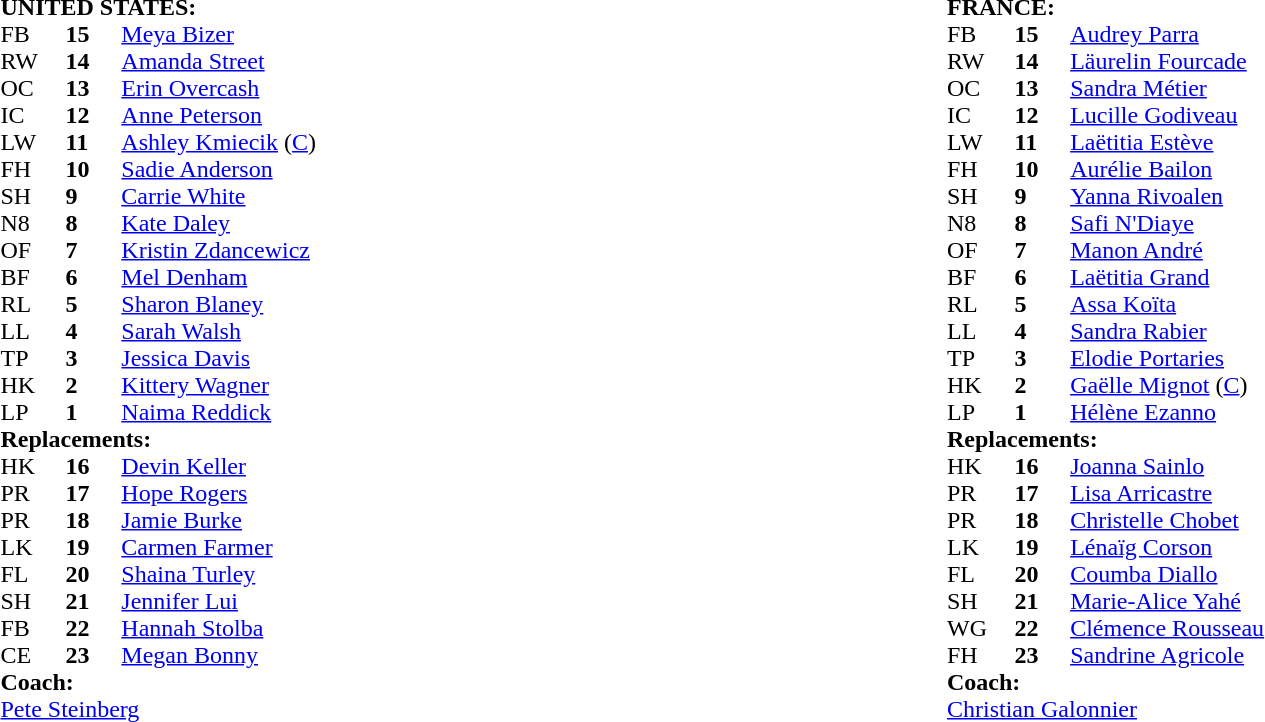<table style="width:100%">
<tr>
<td width="50%"><br><table cellspacing="0" cellpadding="0">
<tr>
<td colspan="4"><strong>UNITED STATES:</strong></td>
</tr>
<tr>
<th width="3%"></th>
<th width="3%"></th>
<th width="22%"></th>
<th width="22%"></th>
</tr>
<tr>
<td>FB</td>
<td><strong>15</strong></td>
<td><a href='#'>Meya Bizer</a></td>
</tr>
<tr>
<td>RW</td>
<td><strong>14</strong></td>
<td><a href='#'>Amanda Street</a></td>
</tr>
<tr>
<td>OC</td>
<td><strong>13</strong></td>
<td><a href='#'>Erin Overcash</a></td>
<td></td>
</tr>
<tr>
<td>IC</td>
<td><strong>12</strong></td>
<td><a href='#'>Anne Peterson</a></td>
</tr>
<tr>
<td>LW</td>
<td><strong>11</strong></td>
<td><a href='#'>Ashley Kmiecik</a> (<a href='#'>C</a>)</td>
</tr>
<tr>
<td>FH</td>
<td><strong>10</strong></td>
<td><a href='#'>Sadie Anderson</a></td>
</tr>
<tr>
<td>SH</td>
<td><strong>9</strong></td>
<td><a href='#'>Carrie White</a></td>
<td></td>
</tr>
<tr>
<td>N8</td>
<td><strong>8</strong></td>
<td><a href='#'>Kate Daley</a></td>
</tr>
<tr>
<td>OF</td>
<td><strong>7</strong></td>
<td><a href='#'>Kristin Zdancewicz</a></td>
<td></td>
</tr>
<tr>
<td>BF</td>
<td><strong>6</strong></td>
<td><a href='#'>Mel Denham</a></td>
<td></td>
</tr>
<tr>
<td>RL</td>
<td><strong>5</strong></td>
<td><a href='#'>Sharon Blaney</a></td>
</tr>
<tr>
<td>LL</td>
<td><strong>4</strong></td>
<td><a href='#'>Sarah Walsh</a></td>
<td></td>
</tr>
<tr>
<td>TP</td>
<td><strong>3</strong></td>
<td><a href='#'>Jessica Davis</a></td>
<td></td>
</tr>
<tr>
<td>HK</td>
<td><strong>2</strong></td>
<td><a href='#'>Kittery Wagner</a></td>
<td></td>
</tr>
<tr>
<td>LP</td>
<td><strong>1</strong></td>
<td><a href='#'>Naima Reddick</a></td>
<td></td>
</tr>
<tr>
<td colspan=4><strong>Replacements:</strong></td>
</tr>
<tr>
<td>HK</td>
<td><strong>16</strong></td>
<td><a href='#'>Devin Keller</a></td>
<td></td>
</tr>
<tr>
<td>PR</td>
<td><strong>17</strong></td>
<td><a href='#'>Hope Rogers</a></td>
<td></td>
</tr>
<tr>
<td>PR</td>
<td><strong>18</strong></td>
<td><a href='#'>Jamie Burke</a></td>
<td></td>
</tr>
<tr>
<td>LK</td>
<td><strong>19</strong></td>
<td><a href='#'>Carmen Farmer</a></td>
<td></td>
</tr>
<tr>
<td>FL</td>
<td><strong>20</strong></td>
<td><a href='#'>Shaina Turley</a></td>
<td></td>
</tr>
<tr>
<td>SH</td>
<td><strong>21</strong></td>
<td><a href='#'>Jennifer Lui</a></td>
<td></td>
</tr>
<tr>
<td>FB</td>
<td><strong>22</strong></td>
<td><a href='#'>Hannah Stolba</a></td>
</tr>
<tr>
<td>CE</td>
<td><strong>23</strong></td>
<td><a href='#'>Megan Bonny</a></td>
<td></td>
</tr>
<tr>
<td colspan="4"><strong>Coach:</strong></td>
</tr>
<tr>
<td colspan="4"> <a href='#'>Pete Steinberg</a></td>
</tr>
<tr>
</tr>
</table>
</td>
<td width="50%"><br><table cellspacing="0" cellpadding="0">
<tr>
<td colspan="4"><strong>FRANCE:</strong></td>
</tr>
<tr>
<th width="3%"></th>
<th width="3%"></th>
<th width="22%"></th>
<th width="22%"></th>
</tr>
<tr>
<td>FB</td>
<td><strong>15</strong></td>
<td><a href='#'>Audrey Parra</a></td>
</tr>
<tr>
<td>RW</td>
<td><strong>14</strong></td>
<td><a href='#'>Läurelin Fourcade</a></td>
</tr>
<tr>
<td>OC</td>
<td><strong>13</strong></td>
<td><a href='#'>Sandra Métier</a></td>
</tr>
<tr>
<td>IC</td>
<td><strong>12</strong></td>
<td><a href='#'>Lucille Godiveau</a></td>
<td></td>
</tr>
<tr>
<td>LW</td>
<td><strong>11</strong></td>
<td><a href='#'>Laëtitia Estève</a></td>
</tr>
<tr>
<td>FH</td>
<td><strong>10</strong></td>
<td><a href='#'>Aurélie Bailon</a></td>
</tr>
<tr>
<td>SH</td>
<td><strong>9</strong></td>
<td><a href='#'>Yanna Rivoalen</a></td>
<td></td>
</tr>
<tr>
<td>N8</td>
<td><strong>8</strong></td>
<td><a href='#'>Safi N'Diaye</a></td>
</tr>
<tr>
<td>OF</td>
<td><strong>7</strong></td>
<td><a href='#'>Manon André</a></td>
<td></td>
</tr>
<tr>
<td>BF</td>
<td><strong>6</strong></td>
<td><a href='#'>Laëtitia Grand</a></td>
</tr>
<tr>
<td>RL</td>
<td><strong>5</strong></td>
<td><a href='#'>Assa Koïta</a></td>
</tr>
<tr>
<td>LL</td>
<td><strong>4</strong></td>
<td><a href='#'>Sandra Rabier</a></td>
<td></td>
</tr>
<tr>
<td>TP</td>
<td><strong>3</strong></td>
<td><a href='#'>Elodie Portaries</a></td>
<td></td>
</tr>
<tr>
<td>HK</td>
<td><strong>2</strong></td>
<td><a href='#'>Gaëlle Mignot</a> (<a href='#'>C</a>)</td>
<td></td>
</tr>
<tr>
<td>LP</td>
<td><strong>1</strong></td>
<td><a href='#'>Hélène Ezanno</a></td>
<td></td>
</tr>
<tr>
<td colspan=4><strong>Replacements:</strong></td>
</tr>
<tr>
<td>HK</td>
<td><strong>16</strong></td>
<td><a href='#'>Joanna Sainlo</a></td>
<td></td>
</tr>
<tr>
<td>PR</td>
<td><strong>17</strong></td>
<td><a href='#'>Lisa Arricastre</a></td>
<td></td>
</tr>
<tr>
<td>PR</td>
<td><strong>18</strong></td>
<td><a href='#'>Christelle Chobet</a></td>
<td></td>
</tr>
<tr>
<td>LK</td>
<td><strong>19</strong></td>
<td><a href='#'>Lénaïg Corson</a></td>
<td></td>
</tr>
<tr>
<td>FL</td>
<td><strong>20</strong></td>
<td><a href='#'>Coumba Diallo</a></td>
<td></td>
</tr>
<tr>
<td>SH</td>
<td><strong>21</strong></td>
<td><a href='#'>Marie-Alice Yahé</a></td>
<td></td>
</tr>
<tr>
<td>WG</td>
<td><strong>22</strong></td>
<td><a href='#'>Clémence Rousseau</a></td>
</tr>
<tr>
<td>FH</td>
<td><strong>23</strong></td>
<td><a href='#'>Sandrine Agricole</a></td>
<td></td>
</tr>
<tr>
<td colspan="4"><strong>Coach:</strong></td>
</tr>
<tr>
<td colspan="4"> <a href='#'>Christian Galonnier</a></td>
</tr>
<tr>
</tr>
</table>
</td>
</tr>
</table>
